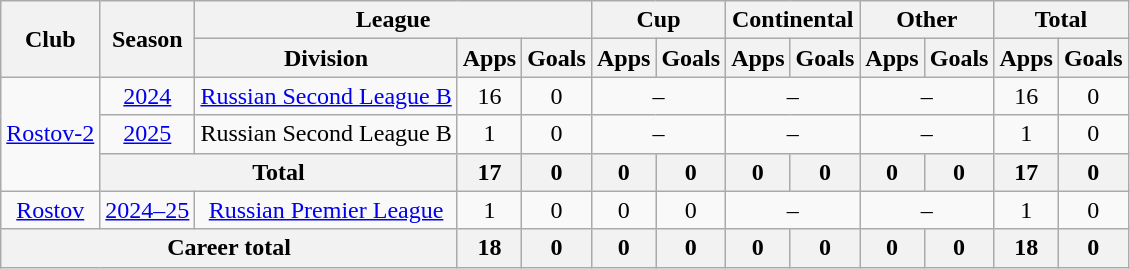<table class="wikitable" style="text-align: center;">
<tr>
<th rowspan=2>Club</th>
<th rowspan=2>Season</th>
<th colspan=3>League</th>
<th colspan=2>Cup</th>
<th colspan=2>Continental</th>
<th colspan=2>Other</th>
<th colspan=2>Total</th>
</tr>
<tr>
<th>Division</th>
<th>Apps</th>
<th>Goals</th>
<th>Apps</th>
<th>Goals</th>
<th>Apps</th>
<th>Goals</th>
<th>Apps</th>
<th>Goals</th>
<th>Apps</th>
<th>Goals</th>
</tr>
<tr>
<td rowspan="3"><a href='#'>Rostov-2</a></td>
<td><a href='#'>2024</a></td>
<td><a href='#'>Russian Second League B</a></td>
<td>16</td>
<td>0</td>
<td colspan=2>–</td>
<td colspan=2>–</td>
<td colspan=2>–</td>
<td>16</td>
<td>0</td>
</tr>
<tr>
<td><a href='#'>2025</a></td>
<td>Russian Second League B</td>
<td>1</td>
<td>0</td>
<td colspan=2>–</td>
<td colspan=2>–</td>
<td colspan=2>–</td>
<td>1</td>
<td>0</td>
</tr>
<tr>
<th colspan=2>Total</th>
<th>17</th>
<th>0</th>
<th>0</th>
<th>0</th>
<th>0</th>
<th>0</th>
<th>0</th>
<th>0</th>
<th>17</th>
<th>0</th>
</tr>
<tr>
<td><a href='#'>Rostov</a></td>
<td><a href='#'>2024–25</a></td>
<td><a href='#'>Russian Premier League</a></td>
<td>1</td>
<td>0</td>
<td>0</td>
<td>0</td>
<td colspan=2>–</td>
<td colspan=2>–</td>
<td>1</td>
<td>0</td>
</tr>
<tr>
<th colspan=3>Career total</th>
<th>18</th>
<th>0</th>
<th>0</th>
<th>0</th>
<th>0</th>
<th>0</th>
<th>0</th>
<th>0</th>
<th>18</th>
<th>0</th>
</tr>
</table>
